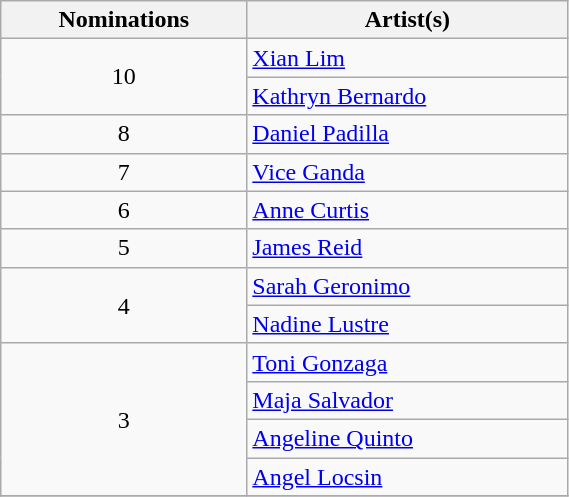<table class="wikitable"  style="width:30%;">
<tr>
<th scope="col">Nominations</th>
<th scope="col">Artist(s)</th>
</tr>
<tr>
<td align=center rowspan=2>10</td>
<td><a href='#'>Xian Lim</a></td>
</tr>
<tr>
<td><a href='#'>Kathryn Bernardo</a></td>
</tr>
<tr>
<td align=center>8</td>
<td><a href='#'>Daniel Padilla</a></td>
</tr>
<tr>
<td align=center>7</td>
<td><a href='#'>Vice Ganda</a></td>
</tr>
<tr>
<td align=center>6</td>
<td><a href='#'>Anne Curtis</a></td>
</tr>
<tr>
<td align=center>5</td>
<td><a href='#'>James Reid</a></td>
</tr>
<tr>
<td align=center rowspan=2>4</td>
<td><a href='#'>Sarah Geronimo</a></td>
</tr>
<tr>
<td><a href='#'>Nadine Lustre</a></td>
</tr>
<tr>
<td align=center rowspan=4>3</td>
<td><a href='#'>Toni Gonzaga</a></td>
</tr>
<tr>
<td><a href='#'>Maja Salvador</a></td>
</tr>
<tr>
<td><a href='#'>Angeline Quinto</a></td>
</tr>
<tr>
<td><a href='#'>Angel Locsin</a></td>
</tr>
<tr>
</tr>
</table>
